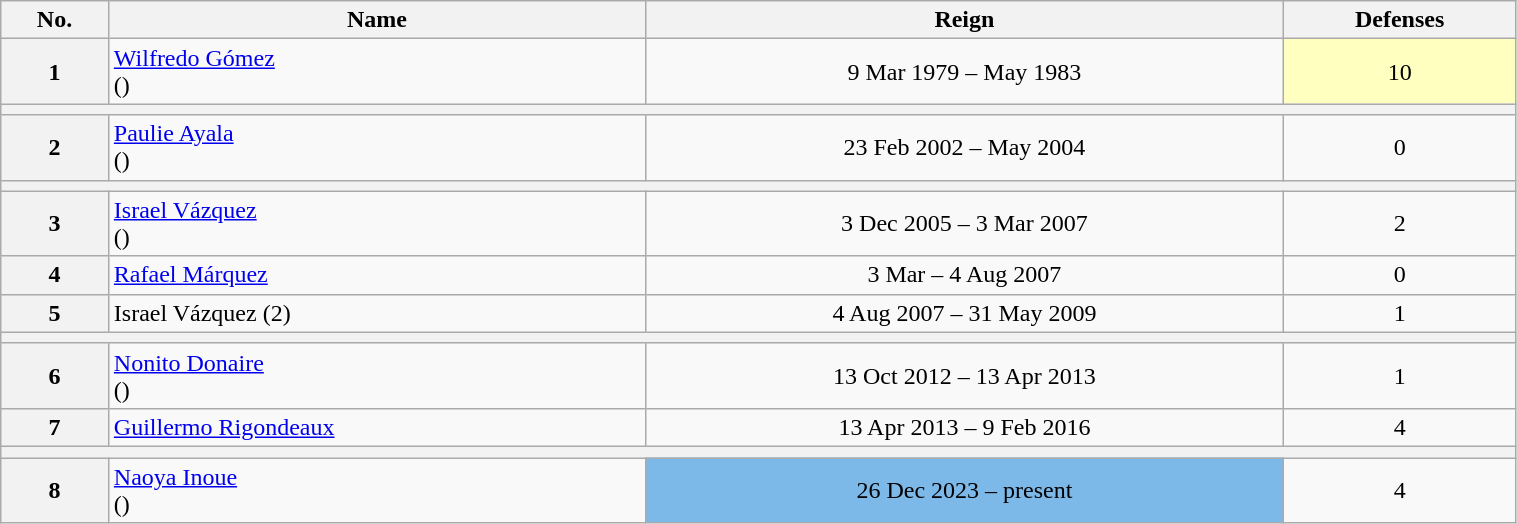<table class="wikitable sortable" style="width:80%;">
<tr>
<th>No.</th>
<th>Name</th>
<th>Reign</th>
<th>Defenses</th>
</tr>
<tr align=center>
<th>1</th>
<td align=left><a href='#'>Wilfredo Gómez</a><br>()</td>
<td>9 Mar 1979 – May 1983</td>
<td style="background:#ffffbf;">10</td>
</tr>
<tr align=center>
<th colspan=4></th>
</tr>
<tr align=center>
<th>2</th>
<td align=left><a href='#'>Paulie Ayala</a><br>()</td>
<td>23 Feb 2002 – May 2004</td>
<td>0</td>
</tr>
<tr align=center>
<th colspan=4></th>
</tr>
<tr align=center>
<th>3</th>
<td align=left><a href='#'>Israel Vázquez</a><br>()</td>
<td>3 Dec 2005 – 3 Mar 2007</td>
<td>2</td>
</tr>
<tr align=center>
<th>4</th>
<td align=left><a href='#'>Rafael Márquez</a></td>
<td>3 Mar – 4 Aug 2007</td>
<td>0</td>
</tr>
<tr align=center>
<th>5</th>
<td align=left>Israel Vázquez (2)</td>
<td>4 Aug 2007 – 31 May 2009</td>
<td>1</td>
</tr>
<tr align=center>
<th colspan=4></th>
</tr>
<tr align=center>
<th>6</th>
<td align=left><a href='#'>Nonito Donaire</a><br>()</td>
<td>13 Oct 2012 – 13 Apr 2013</td>
<td>1</td>
</tr>
<tr align=Center>
<th>7</th>
<td align=left><a href='#'>Guillermo Rigondeaux</a></td>
<td>13 Apr 2013 – 9 Feb 2016</td>
<td>4</td>
</tr>
<tr align=Center>
<th colspan=4></th>
</tr>
<tr align=center>
<th>8</th>
<td align=left><a href='#'>Naoya Inoue</a><br>()</td>
<td style="background:#7CB9E8;">26 Dec 2023 – present</td>
<td>4</td>
</tr>
</table>
